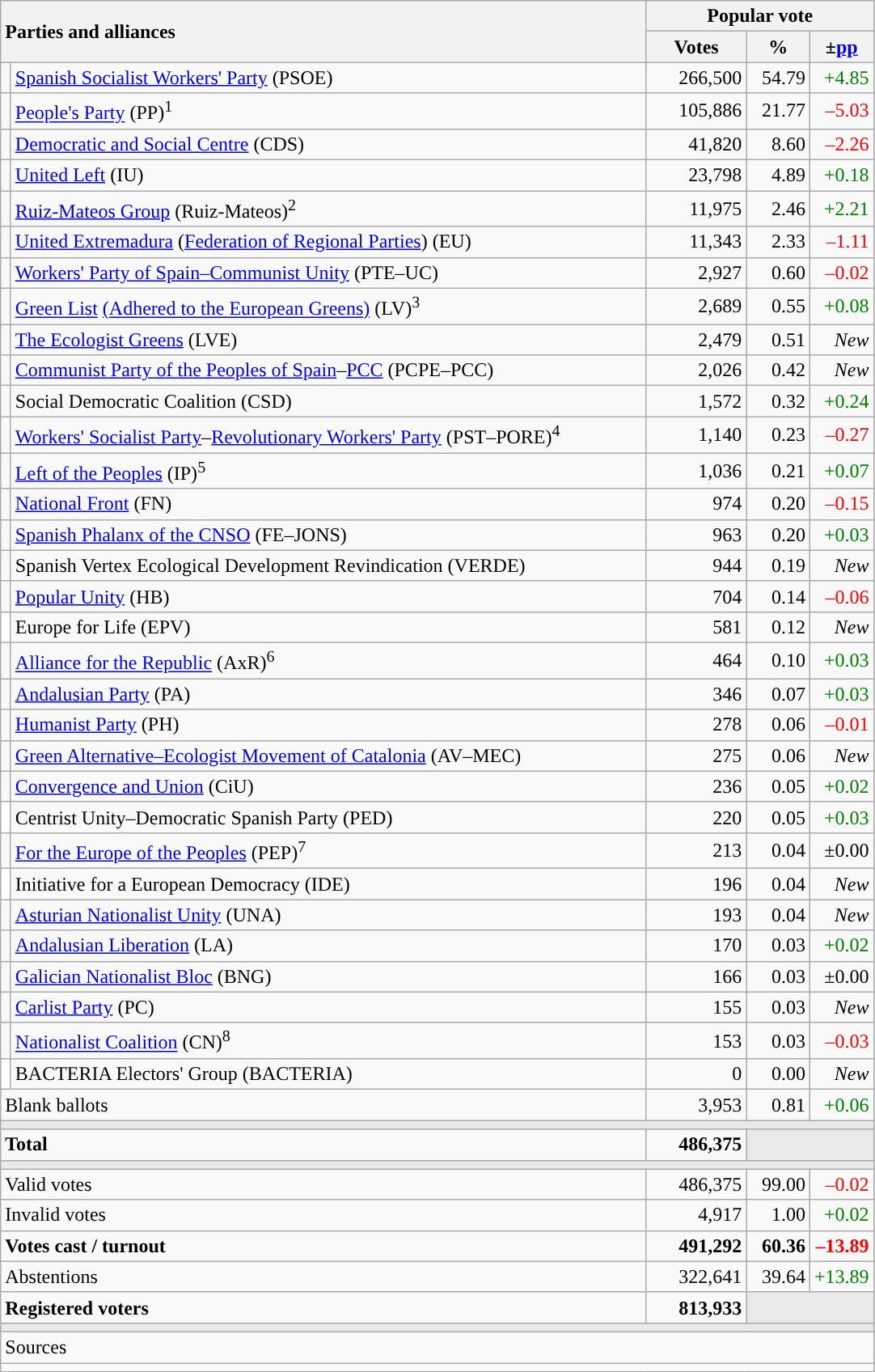<table class="wikitable" style="text-align:right">
<tr>
<th style="text-align:left;" rowspan="2" colspan="2" width="525">Parties and alliances</th>
<th colspan="3">Popular vote</th>
</tr>
<tr>
<th width="75">Votes</th>
<th width="45">%</th>
<th width="45">±<a href='#'>pp</a></th>
</tr>
<tr>
<td width="1" style="color:inherit;background:"></td>
<td align="left"><a href='#'>Spanish Socialist Workers' Party</a> (PSOE)</td>
<td>266,500</td>
<td>54.79</td>
<td style="color:green;">+4.85</td>
</tr>
<tr>
<td style="color:inherit;background:"></td>
<td align="left"><a href='#'>People's Party</a> (PP)<sup>1</sup></td>
<td>105,886</td>
<td>21.77</td>
<td style="color:red;">–5.03</td>
</tr>
<tr>
<td style="color:inherit;background:"></td>
<td align="left"><a href='#'>Democratic and Social Centre</a> (CDS)</td>
<td>41,820</td>
<td>8.60</td>
<td style="color:red;">–2.26</td>
</tr>
<tr>
<td style="color:inherit;background:"></td>
<td align="left"><a href='#'>United Left</a> (IU)</td>
<td>23,798</td>
<td>4.89</td>
<td style="color:green;">+0.18</td>
</tr>
<tr>
<td style="color:inherit;background:"></td>
<td align="left"><a href='#'>Ruiz-Mateos Group</a> (Ruiz-Mateos)<sup>2</sup></td>
<td>11,975</td>
<td>2.46</td>
<td style="color:green;">+2.21</td>
</tr>
<tr>
<td style="color:inherit;background:"></td>
<td align="left"><a href='#'>United Extremadura</a> (<a href='#'>Federation of Regional Parties</a>) (EU)</td>
<td>11,343</td>
<td>2.33</td>
<td style="color:red;">–1.11</td>
</tr>
<tr>
<td style="color:inherit;background:"></td>
<td align="left"><a href='#'>Workers' Party of Spain–Communist Unity</a> (PTE–UC)</td>
<td>2,927</td>
<td>0.60</td>
<td style="color:red;">–0.02</td>
</tr>
<tr>
<td style="color:inherit;background:"></td>
<td align="left"><a href='#'>Green List</a> <a href='#'>(Adhered to the European Greens)</a> (LV)<sup>3</sup></td>
<td>2,689</td>
<td>0.55</td>
<td style="color:green;">+0.08</td>
</tr>
<tr>
<td style="color:inherit;background:"></td>
<td align="left"><a href='#'>The Ecologist Greens</a> (LVE)</td>
<td>2,479</td>
<td>0.51</td>
<td><em>New</em></td>
</tr>
<tr>
<td style="color:inherit;background:"></td>
<td align="left"><a href='#'>Communist Party of the Peoples of Spain</a>–<a href='#'>PCC</a> (PCPE–PCC)</td>
<td>2,026</td>
<td>0.42</td>
<td><em>New</em></td>
</tr>
<tr>
<td style="color:inherit;background:"></td>
<td align="left">Social Democratic Coalition (CSD)</td>
<td>1,572</td>
<td>0.32</td>
<td style="color:green;">+0.24</td>
</tr>
<tr>
<td style="color:inherit;background:"></td>
<td align="left"><a href='#'>Workers' Socialist Party</a>–<a href='#'>Revolutionary Workers' Party</a> (PST–PORE)<sup>4</sup></td>
<td>1,140</td>
<td>0.23</td>
<td style="color:red;">–0.27</td>
</tr>
<tr>
<td style="color:inherit;background:"></td>
<td align="left"><a href='#'>Left of the Peoples</a> (IP)<sup>5</sup></td>
<td>1,036</td>
<td>0.21</td>
<td style="color:green;">+0.07</td>
</tr>
<tr>
<td style="color:inherit;background:"></td>
<td align="left"><a href='#'>National Front</a> (FN)</td>
<td>974</td>
<td>0.20</td>
<td style="color:red;">–0.15</td>
</tr>
<tr>
<td style="color:inherit;background:"></td>
<td align="left"><a href='#'>Spanish Phalanx of the CNSO</a> (FE–JONS)</td>
<td>963</td>
<td>0.20</td>
<td style="color:green;">+0.03</td>
</tr>
<tr>
<td style="color:inherit;background:"></td>
<td align="left">Spanish Vertex Ecological Development Revindication (VERDE)</td>
<td>944</td>
<td>0.19</td>
<td><em>New</em></td>
</tr>
<tr>
<td style="color:inherit;background:"></td>
<td align="left"><a href='#'>Popular Unity</a> (HB)</td>
<td>704</td>
<td>0.14</td>
<td style="color:red;">–0.06</td>
</tr>
<tr>
<td bgcolor="white"></td>
<td align="left">Europe for Life (EPV)</td>
<td>581</td>
<td>0.12</td>
<td><em>New</em></td>
</tr>
<tr>
<td style="color:inherit;background:"></td>
<td align="left"><a href='#'>Alliance for the Republic</a> (AxR)<sup>6</sup></td>
<td>464</td>
<td>0.10</td>
<td style="color:green;">+0.03</td>
</tr>
<tr>
<td style="color:inherit;background:"></td>
<td align="left"><a href='#'>Andalusian Party</a> (PA)</td>
<td>346</td>
<td>0.07</td>
<td style="color:green;">+0.03</td>
</tr>
<tr>
<td style="color:inherit;background:"></td>
<td align="left"><a href='#'>Humanist Party</a> (PH)</td>
<td>278</td>
<td>0.06</td>
<td style="color:red;">–0.01</td>
</tr>
<tr>
<td style="color:inherit;background:"></td>
<td align="left"><a href='#'>Green Alternative–Ecologist Movement of Catalonia</a> (AV–MEC)</td>
<td>275</td>
<td>0.06</td>
<td><em>New</em></td>
</tr>
<tr>
<td style="color:inherit;background:"></td>
<td align="left"><a href='#'>Convergence and Union</a> (CiU)</td>
<td>236</td>
<td>0.05</td>
<td style="color:green;">+0.02</td>
</tr>
<tr>
<td bgcolor="white"></td>
<td align="left">Centrist Unity–Democratic Spanish Party (PED)</td>
<td>220</td>
<td>0.05</td>
<td style="color:green;">+0.03</td>
</tr>
<tr>
<td style="color:inherit;background:"></td>
<td align="left"><a href='#'>For the Europe of the Peoples</a> (PEP)<sup>7</sup></td>
<td>213</td>
<td>0.04</td>
<td>±0.00</td>
</tr>
<tr>
<td bgcolor="white"></td>
<td align="left">Initiative for a European Democracy (IDE)</td>
<td>196</td>
<td>0.04</td>
<td><em>New</em></td>
</tr>
<tr>
<td style="color:inherit;background:"></td>
<td align="left"><a href='#'>Asturian Nationalist Unity</a> (UNA)</td>
<td>193</td>
<td>0.04</td>
<td><em>New</em></td>
</tr>
<tr>
<td style="color:inherit;background:"></td>
<td align="left"><a href='#'>Andalusian Liberation</a> (LA)</td>
<td>170</td>
<td>0.03</td>
<td style="color:green;">+0.02</td>
</tr>
<tr>
<td style="color:inherit;background:"></td>
<td align="left"><a href='#'>Galician Nationalist Bloc</a> (BNG)</td>
<td>166</td>
<td>0.03</td>
<td>±0.00</td>
</tr>
<tr>
<td style="color:inherit;background:"></td>
<td align="left"><a href='#'>Carlist Party</a> (PC)</td>
<td>155</td>
<td>0.03</td>
<td><em>New</em></td>
</tr>
<tr>
<td style="color:inherit;background:"></td>
<td align="left"><a href='#'>Nationalist Coalition</a> (CN)<sup>8</sup></td>
<td>153</td>
<td>0.03</td>
<td style="color:red;">–0.03</td>
</tr>
<tr>
<td bgcolor="white"></td>
<td align="left">BACTERIA Electors' Group (BACTERIA)</td>
<td>0</td>
<td>0.00</td>
<td><em>New</em></td>
</tr>
<tr>
<td align="left" colspan="2">Blank ballots</td>
<td>3,953</td>
<td>0.81</td>
<td style="color:green;">+0.06</td>
</tr>
<tr>
<td colspan="5" bgcolor="#E9E9E9"></td>
</tr>
<tr style="font-weight:bold;">
<td align="left" colspan="2">Total</td>
<td>486,375</td>
<td bgcolor="#E9E9E9" colspan="2"></td>
</tr>
<tr>
<td colspan="5" bgcolor="#E9E9E9"></td>
</tr>
<tr>
<td align="left" colspan="2">Valid votes</td>
<td>486,375</td>
<td>99.00</td>
<td style="color:red;">–0.02</td>
</tr>
<tr>
<td align="left" colspan="2">Invalid votes</td>
<td>4,917</td>
<td>1.00</td>
<td style="color:green;">+0.02</td>
</tr>
<tr style="font-weight:bold;">
<td align="left" colspan="2">Votes cast / turnout</td>
<td>491,292</td>
<td>60.36</td>
<td style="color:red;">–13.89</td>
</tr>
<tr>
<td align="left" colspan="2">Abstentions</td>
<td>322,641</td>
<td>39.64</td>
<td style="color:green;">+13.89</td>
</tr>
<tr style="font-weight:bold;">
<td align="left" colspan="2">Registered voters</td>
<td>813,933</td>
<td bgcolor="#E9E9E9" colspan="2"></td>
</tr>
<tr>
<td colspan="5" bgcolor="#E9E9E9"></td>
</tr>
<tr>
<td align="left" colspan="5">Sources</td>
</tr>
<tr>
<td colspan="5" style="text-align:left; max-width:680px;"></td>
</tr>
</table>
